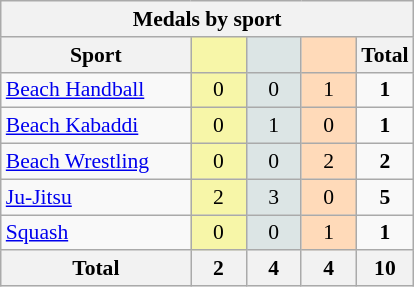<table class="wikitable" style="font-size:90%; text-align:center;">
<tr>
<th colspan=5>Medals by sport</th>
</tr>
<tr>
<th width=120>Sport</th>
<th scope="col" width=30 style="background:#F7F6A8;"></th>
<th scope="col" width=30 style="background:#DCE5E5;"></th>
<th scope="col" width=30 style="background:#FFDAB9;"></th>
<th width=30>Total</th>
</tr>
<tr>
<td align=left> <a href='#'>Beach Handball</a></td>
<td style="background:#F7F6A8;">0</td>
<td style="background:#DCE5E5;">0</td>
<td style="background:#FFDAB9;">1</td>
<td><strong>1</strong></td>
</tr>
<tr>
<td align=left> <a href='#'>Beach Kabaddi</a></td>
<td style="background:#F7F6A8;">0</td>
<td style="background:#DCE5E5;">1</td>
<td style="background:#FFDAB9;">0</td>
<td><strong>1</strong></td>
</tr>
<tr>
<td align=left> <a href='#'>Beach Wrestling</a></td>
<td style="background:#F7F6A8;">0</td>
<td style="background:#DCE5E5;">0</td>
<td style="background:#FFDAB9;">2</td>
<td><strong>2</strong></td>
</tr>
<tr>
<td align=left> <a href='#'>Ju-Jitsu</a></td>
<td style="background:#F7F6A8;">2</td>
<td style="background:#DCE5E5;">3</td>
<td style="background:#FFDAB9;">0</td>
<td><strong>5</strong></td>
</tr>
<tr>
<td align=left> <a href='#'>Squash</a></td>
<td style="background:#F7F6A8;">0</td>
<td style="background:#DCE5E5;">0</td>
<td style="background:#FFDAB9;">1</td>
<td><strong>1</strong></td>
</tr>
<tr class="sortbottom">
<th>Total</th>
<th>2</th>
<th>4</th>
<th>4</th>
<th>10</th>
</tr>
</table>
